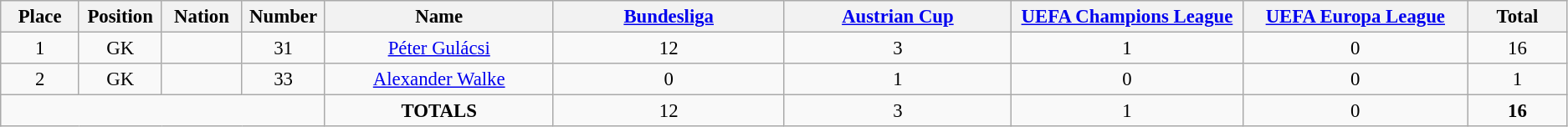<table class="wikitable" style="font-size: 95%; text-align: center;">
<tr>
<th width=60>Place</th>
<th width=60>Position</th>
<th width=60>Nation</th>
<th width=60>Number</th>
<th width=200>Name</th>
<th width=200><a href='#'>Bundesliga</a></th>
<th width=200><a href='#'>Austrian Cup</a></th>
<th width=200><a href='#'>UEFA Champions League</a></th>
<th width=200><a href='#'>UEFA Europa League</a></th>
<th width=80>Total</th>
</tr>
<tr>
<td>1</td>
<td>GK</td>
<td></td>
<td>31</td>
<td><a href='#'>Péter Gulácsi</a></td>
<td>12</td>
<td>3</td>
<td>1</td>
<td>0</td>
<td>16</td>
</tr>
<tr>
<td>2</td>
<td>GK</td>
<td></td>
<td>33</td>
<td><a href='#'>Alexander Walke</a></td>
<td>0</td>
<td>1</td>
<td>0</td>
<td>0</td>
<td>1</td>
</tr>
<tr>
<td colspan="4"></td>
<td><strong>TOTALS</strong></td>
<td>12</td>
<td>3</td>
<td>1</td>
<td>0</td>
<td><strong>16</strong></td>
</tr>
</table>
